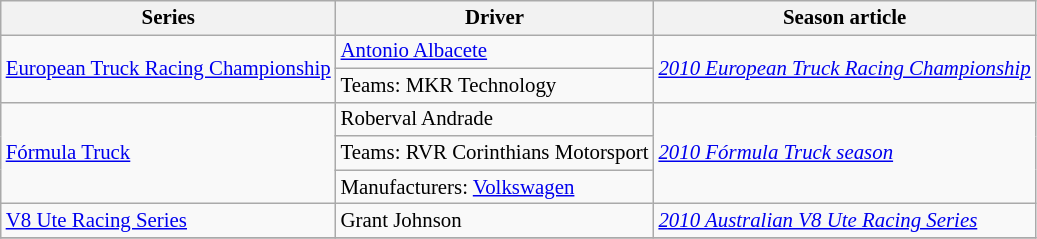<table class="wikitable" style="font-size: 87%;">
<tr>
<th>Series</th>
<th>Driver</th>
<th>Season article</th>
</tr>
<tr>
<td rowspan=2><a href='#'>European Truck Racing Championship</a></td>
<td> <a href='#'>Antonio Albacete</a></td>
<td rowspan=2><em><a href='#'>2010 European Truck Racing Championship</a></em></td>
</tr>
<tr>
<td>Teams:  MKR Technology</td>
</tr>
<tr>
<td rowspan=3><a href='#'>Fórmula Truck</a></td>
<td> Roberval Andrade</td>
<td rowspan=3><em><a href='#'>2010 Fórmula Truck season</a></em></td>
</tr>
<tr>
<td>Teams:  RVR Corinthians Motorsport</td>
</tr>
<tr>
<td>Manufacturers:  <a href='#'>Volkswagen</a></td>
</tr>
<tr>
<td><a href='#'>V8 Ute Racing Series</a></td>
<td> Grant Johnson</td>
<td><em><a href='#'>2010 Australian V8 Ute Racing Series</a></em></td>
</tr>
<tr>
</tr>
</table>
